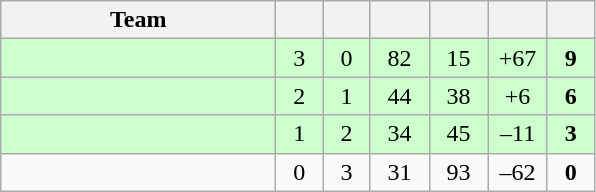<table class="wikitable" style="text-align:center;">
<tr>
<th style="width:11.0em;">Team</th>
<th style="width:1.5em;"></th>
<th style="width:1.5em;"></th>
<th style="width:2.0em;"></th>
<th style="width:2.0em;"></th>
<th style="width:2.0em;"></th>
<th style="width:1.5em;"></th>
</tr>
<tr bgcolor=#cfc>
<td align="left"></td>
<td>3</td>
<td>0</td>
<td>82</td>
<td>15</td>
<td>+67</td>
<td><strong>9</strong></td>
</tr>
<tr bgcolor=#cfc>
<td align="left"></td>
<td>2</td>
<td>1</td>
<td>44</td>
<td>38</td>
<td>+6</td>
<td><strong>6</strong></td>
</tr>
<tr bgcolor=#cfc>
<td align="left"></td>
<td>1</td>
<td>2</td>
<td>34</td>
<td>45</td>
<td>–11</td>
<td><strong>3</strong></td>
</tr>
<tr>
<td align="left"></td>
<td>0</td>
<td>3</td>
<td>31</td>
<td>93</td>
<td>–62</td>
<td><strong>0</strong></td>
</tr>
</table>
